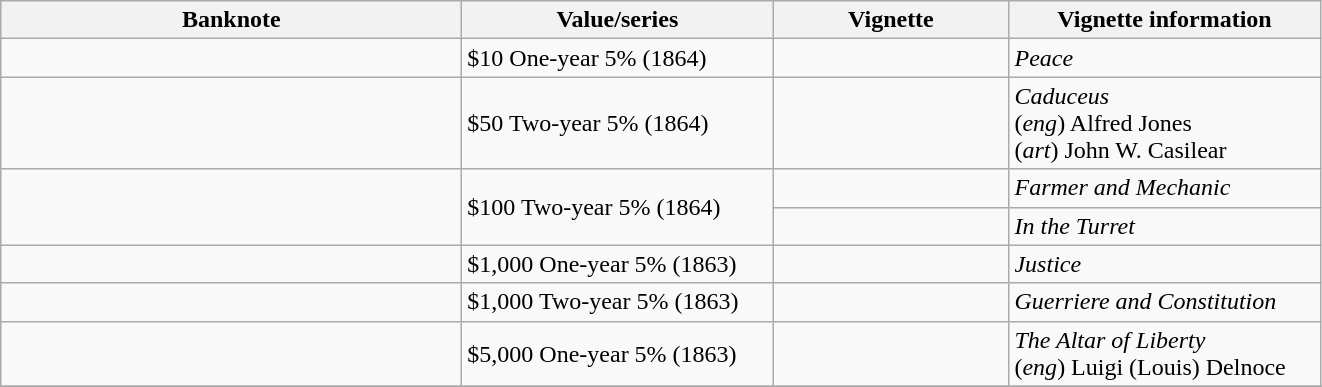<table class="wikitable sortable">
<tr>
<th scope="col" style="width:300px;" class="unsortable">Banknote</th>
<th scope="col" style="width:200px;" class="unsortable">Value/series</th>
<th scope="col" style="width:150px;" class="unsortable">Vignette</th>
<th scope="col" style="width:200px;">Vignette information</th>
</tr>
<tr>
<td></td>
<td>$10 One-year 5% (1864)</td>
<td></td>
<td><em>Peace</em></td>
</tr>
<tr>
<td></td>
<td>$50 Two-year 5% (1864)</td>
<td></td>
<td><em>Caduceus</em><br>(<em>eng</em>) Alfred Jones<br>(<em>art</em>) John W. Casilear</td>
</tr>
<tr>
<td rowspan="2"></td>
<td rowspan="2">$100 Two-year 5% (1864)</td>
<td></td>
<td><em>Farmer and Mechanic</em></td>
</tr>
<tr>
<td></td>
<td><em>In the Turret</em></td>
</tr>
<tr>
<td></td>
<td>$1,000 One-year 5% (1863)</td>
<td></td>
<td><em>Justice</em></td>
</tr>
<tr>
<td></td>
<td>$1,000 Two-year 5% (1863)</td>
<td></td>
<td><em>Guerriere and Constitution</em> </td>
</tr>
<tr>
<td></td>
<td>$5,000 One-year 5% (1863)</td>
<td></td>
<td><em>The Altar of Liberty</em><br>(<em>eng</em>) Luigi (Louis) Delnoce</td>
</tr>
<tr>
</tr>
</table>
